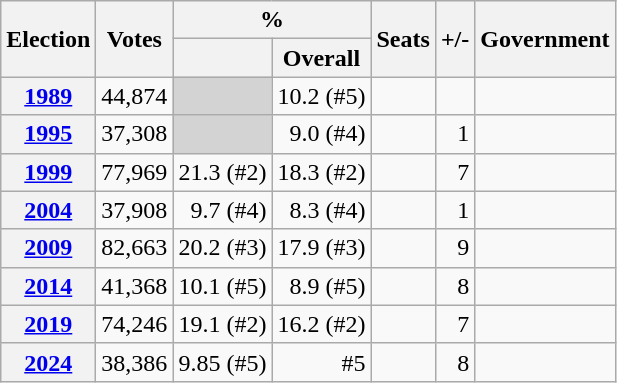<table class="wikitable" style="text-align:right;">
<tr>
<th rowspan=2>Election</th>
<th rowspan=2>Votes</th>
<th colspan=2>%</th>
<th rowspan=2>Seats</th>
<th rowspan=2>+/-</th>
<th rowspan=2>Government</th>
</tr>
<tr>
<th></th>
<th>Overall</th>
</tr>
<tr>
<th><a href='#'>1989</a></th>
<td>44,874</td>
<td bgcolor="lightgrey"></td>
<td>10.2 (#5)</td>
<td></td>
<td></td>
<td></td>
</tr>
<tr>
<th><a href='#'>1995</a></th>
<td>37,308</td>
<td bgcolor="lightgrey"></td>
<td>9.0 (#4)</td>
<td></td>
<td> 1</td>
<td></td>
</tr>
<tr>
<th><a href='#'>1999</a></th>
<td>77,969</td>
<td>21.3 (#2)</td>
<td>18.3 (#2)</td>
<td></td>
<td> 7</td>
<td></td>
</tr>
<tr>
<th><a href='#'>2004</a></th>
<td>37,908</td>
<td>9.7 (#4)</td>
<td>8.3 (#4)</td>
<td></td>
<td> 1</td>
<td></td>
</tr>
<tr>
<th><a href='#'>2009</a></th>
<td>82,663</td>
<td>20.2 (#3)</td>
<td>17.9 (#3)</td>
<td></td>
<td> 9</td>
<td></td>
</tr>
<tr>
<th><a href='#'>2014</a></th>
<td>41,368</td>
<td>10.1 (#5)</td>
<td>8.9 (#5)</td>
<td></td>
<td> 8</td>
<td></td>
</tr>
<tr>
<th><a href='#'>2019</a></th>
<td>74,246</td>
<td>19.1 (#2)</td>
<td>16.2 (#2)</td>
<td></td>
<td> 7</td>
<td></td>
</tr>
<tr>
<th><a href='#'>2024</a></th>
<td>38,386</td>
<td>9.85 (#5)</td>
<td>#5</td>
<td></td>
<td> 8</td>
<td></td>
</tr>
</table>
